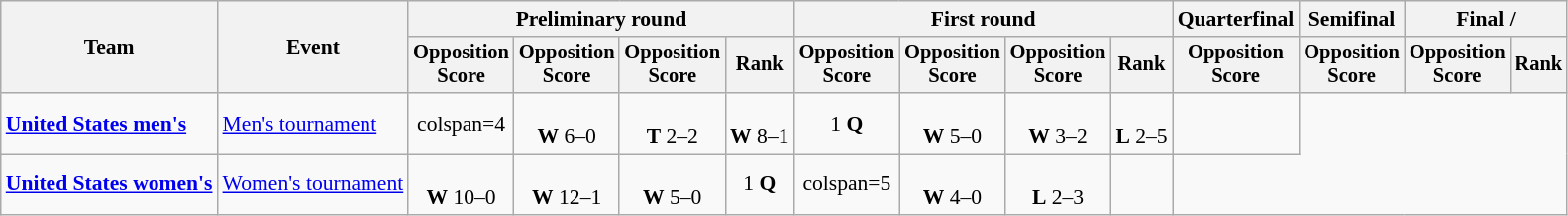<table class=wikitable style=font-size:90%;text-align:center>
<tr>
<th rowspan=2>Team</th>
<th rowspan=2>Event</th>
<th colspan=4>Preliminary round</th>
<th colspan=4>First round</th>
<th>Quarterfinal</th>
<th>Semifinal</th>
<th colspan=2>Final / </th>
</tr>
<tr style=font-size:95%>
<th>Opposition<br>Score</th>
<th>Opposition<br>Score</th>
<th>Opposition<br>Score</th>
<th>Rank</th>
<th>Opposition<br>Score</th>
<th>Opposition<br>Score</th>
<th>Opposition<br>Score</th>
<th>Rank</th>
<th>Opposition<br>Score</th>
<th>Opposition<br>Score</th>
<th>Opposition<br>Score</th>
<th>Rank</th>
</tr>
<tr>
<td align=left><strong><a href='#'>United States men's</a></strong></td>
<td align=left><a href='#'>Men's tournament</a></td>
<td>colspan=4 </td>
<td><br><strong>W</strong> 6–0</td>
<td><br><strong>T</strong> 2–2</td>
<td><br><strong>W</strong> 8–1</td>
<td>1 <strong>Q</strong></td>
<td><br><strong>W</strong> 5–0</td>
<td><br><strong>W</strong> 3–2</td>
<td><br><strong>L</strong> 2–5</td>
<td></td>
</tr>
<tr>
<td align=left><strong><a href='#'>United States women's</a></strong></td>
<td align=left><a href='#'>Women's tournament</a></td>
<td><br><strong>W</strong> 10–0</td>
<td><br><strong>W</strong> 12–1</td>
<td><br><strong>W</strong> 5–0</td>
<td>1 <strong>Q</strong></td>
<td>colspan=5 </td>
<td><br><strong>W</strong> 4–0</td>
<td><br><strong>L</strong> 2–3</td>
<td></td>
</tr>
</table>
